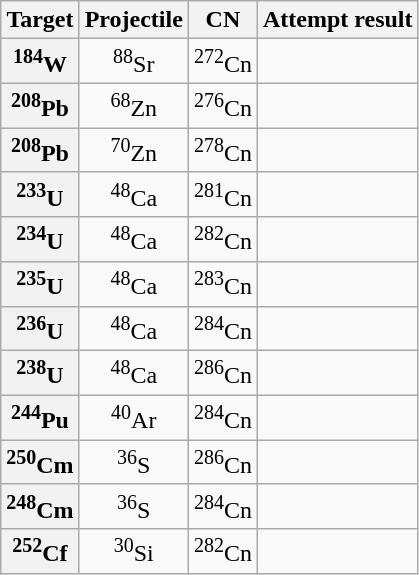<table class="wikitable" style="text-align:center">
<tr>
<th>Target</th>
<th>Projectile</th>
<th>CN</th>
<th>Attempt result</th>
</tr>
<tr>
<th><sup>184</sup>W</th>
<td><sup>88</sup>Sr</td>
<td><sup>272</sup>Cn</td>
<td></td>
</tr>
<tr>
<th><sup>208</sup>Pb</th>
<td><sup>68</sup>Zn</td>
<td><sup>276</sup>Cn</td>
<td></td>
</tr>
<tr>
<th><sup>208</sup>Pb</th>
<td><sup>70</sup>Zn</td>
<td><sup>278</sup>Cn</td>
<td></td>
</tr>
<tr>
<th><sup>233</sup>U</th>
<td><sup>48</sup>Ca</td>
<td><sup>281</sup>Cn</td>
<td></td>
</tr>
<tr>
<th><sup>234</sup>U</th>
<td><sup>48</sup>Ca</td>
<td><sup>282</sup>Cn</td>
<td></td>
</tr>
<tr>
<th><sup>235</sup>U</th>
<td><sup>48</sup>Ca</td>
<td><sup>283</sup>Cn</td>
<td></td>
</tr>
<tr>
<th><sup>236</sup>U</th>
<td><sup>48</sup>Ca</td>
<td><sup>284</sup>Cn</td>
<td></td>
</tr>
<tr>
<th><sup>238</sup>U</th>
<td><sup>48</sup>Ca</td>
<td><sup>286</sup>Cn</td>
<td></td>
</tr>
<tr>
<th><sup>244</sup>Pu</th>
<td><sup>40</sup>Ar</td>
<td><sup>284</sup>Cn</td>
<td></td>
</tr>
<tr>
<th><sup>250</sup>Cm</th>
<td><sup>36</sup>S</td>
<td><sup>286</sup>Cn</td>
<td></td>
</tr>
<tr>
<th><sup>248</sup>Cm</th>
<td><sup>36</sup>S</td>
<td><sup>284</sup>Cn</td>
<td></td>
</tr>
<tr>
<th><sup>252</sup>Cf</th>
<td><sup>30</sup>Si</td>
<td><sup>282</sup>Cn</td>
<td></td>
</tr>
</table>
